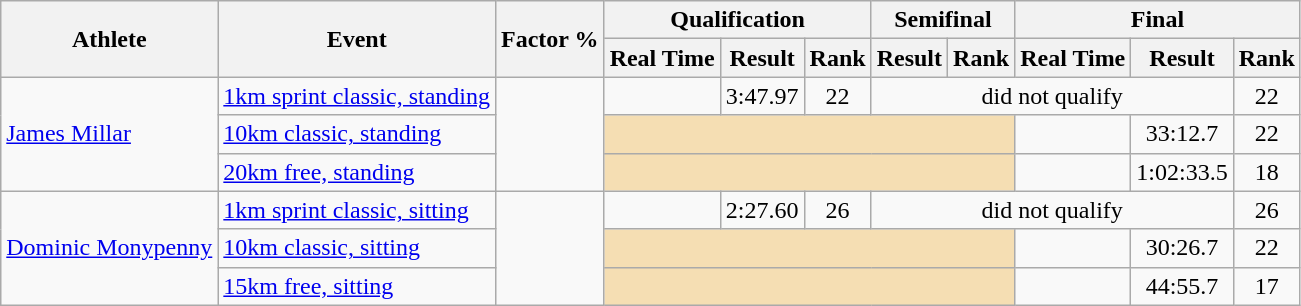<table class="wikitable" style="font-size:100%">
<tr>
<th rowspan="2">Athlete</th>
<th rowspan="2">Event</th>
<th rowspan="2">Factor %</th>
<th colspan="3">Qualification</th>
<th colspan="2">Semifinal</th>
<th colspan="3">Final</th>
</tr>
<tr>
<th>Real Time</th>
<th>Result</th>
<th>Rank</th>
<th>Result</th>
<th>Rank</th>
<th>Real Time</th>
<th>Result</th>
<th>Rank</th>
</tr>
<tr>
<td rowspan=3><a href='#'>James Millar</a></td>
<td><a href='#'>1km sprint classic, standing</a></td>
<td align="center" rowspan="3"></td>
<td align="center"></td>
<td align="center">3:47.97</td>
<td align="center">22</td>
<td colspan="4" align="center">did not qualify</td>
<td align="center">22</td>
</tr>
<tr>
<td><a href='#'>10km classic, standing</a></td>
<td colspan="5" bgcolor="wheat"></td>
<td align="center"></td>
<td align="center">33:12.7</td>
<td align="center">22</td>
</tr>
<tr>
<td><a href='#'>20km free, standing</a></td>
<td colspan="5" bgcolor="wheat"></td>
<td align="center"></td>
<td align="center">1:02:33.5</td>
<td align="center">18</td>
</tr>
<tr>
<td rowspan=3><a href='#'>Dominic Monypenny</a></td>
<td><a href='#'>1km sprint classic, sitting</a></td>
<td align="center" rowspan="3"></td>
<td align="center"></td>
<td align="center">2:27.60</td>
<td align="center">26</td>
<td colspan="4" align="center">did not qualify</td>
<td align="center">26</td>
</tr>
<tr>
<td><a href='#'>10km classic, sitting</a></td>
<td colspan="5" bgcolor="wheat"></td>
<td align="center"></td>
<td align="center">30:26.7</td>
<td align="center">22</td>
</tr>
<tr>
<td><a href='#'>15km free, sitting</a></td>
<td colspan="5" bgcolor="wheat"></td>
<td align="center"></td>
<td align="center">44:55.7</td>
<td align="center">17</td>
</tr>
</table>
